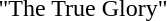<table border="0" cellpadding="0" cellspacing="0" align="center">
<tr>
<td style="border: 1px">"The True Glory"</td>
</tr>
</table>
